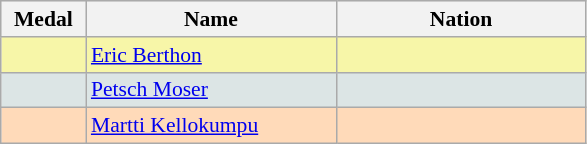<table class=wikitable style="border:1px solid #AAAAAA;font-size:90%">
<tr bgcolor="#E4E4E4">
<th width=50>Medal</th>
<th width=160>Name</th>
<th width=160>Nation</th>
</tr>
<tr bgcolor="#F7F6A8">
<td align="center"></td>
<td><a href='#'>Eric Berthon</a></td>
<td></td>
</tr>
<tr bgcolor="#DCE5E5">
<td align="center"></td>
<td><a href='#'>Petsch Moser</a></td>
<td></td>
</tr>
<tr bgcolor="#FFDAB9">
<td align="center"></td>
<td><a href='#'>Martti Kellokumpu</a></td>
<td></td>
</tr>
</table>
